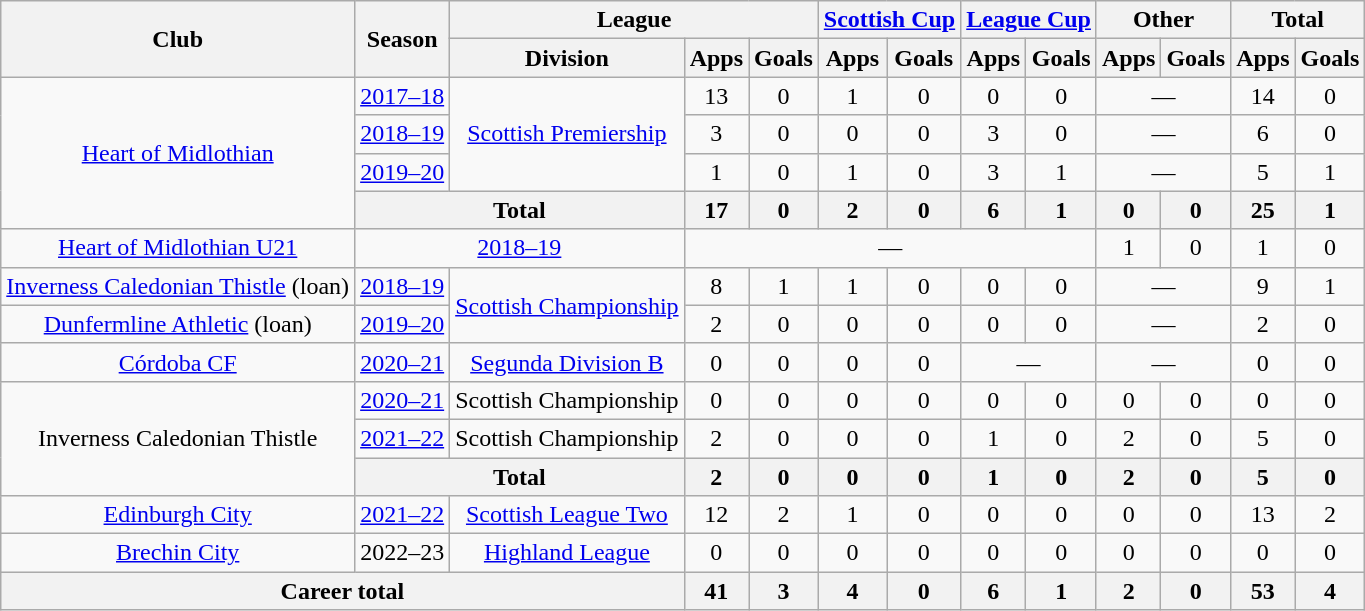<table class="wikitable" style="text-align:center">
<tr>
<th rowspan="2">Club</th>
<th rowspan="2">Season</th>
<th colspan="3">League</th>
<th colspan="2"><a href='#'>Scottish Cup</a></th>
<th colspan="2"><a href='#'>League Cup</a></th>
<th colspan="2">Other</th>
<th colspan="2">Total</th>
</tr>
<tr>
<th>Division</th>
<th>Apps</th>
<th>Goals</th>
<th>Apps</th>
<th>Goals</th>
<th>Apps</th>
<th>Goals</th>
<th>Apps</th>
<th>Goals</th>
<th>Apps</th>
<th>Goals</th>
</tr>
<tr>
<td rowspan="4"><a href='#'>Heart of Midlothian</a></td>
<td><a href='#'>2017–18</a></td>
<td rowspan=3><a href='#'>Scottish Premiership</a></td>
<td>13</td>
<td>0</td>
<td>1</td>
<td>0</td>
<td>0</td>
<td>0</td>
<td colspan="2">—</td>
<td>14</td>
<td>0</td>
</tr>
<tr>
<td><a href='#'>2018–19</a></td>
<td>3</td>
<td>0</td>
<td>0</td>
<td>0</td>
<td>3</td>
<td>0</td>
<td colspan="2">—</td>
<td>6</td>
<td>0</td>
</tr>
<tr>
<td><a href='#'>2019–20</a></td>
<td>1</td>
<td>0</td>
<td>1</td>
<td>0</td>
<td>3</td>
<td>1</td>
<td colspan="2">—</td>
<td>5</td>
<td>1</td>
</tr>
<tr>
<th colspan="2">Total</th>
<th>17</th>
<th>0</th>
<th>2</th>
<th>0</th>
<th>6</th>
<th>1</th>
<th>0</th>
<th>0</th>
<th>25</th>
<th>1</th>
</tr>
<tr>
<td><a href='#'>Heart of Midlothian U21</a></td>
<td colspan=2><a href='#'>2018–19</a></td>
<td colspan=6>—</td>
<td>1</td>
<td>0</td>
<td>1</td>
<td>0</td>
</tr>
<tr>
<td><a href='#'>Inverness Caledonian Thistle</a> (loan)</td>
<td><a href='#'>2018–19</a></td>
<td rowspan=2><a href='#'>Scottish Championship</a></td>
<td>8</td>
<td>1</td>
<td>1</td>
<td>0</td>
<td>0</td>
<td>0</td>
<td colspan=2>—</td>
<td>9</td>
<td>1</td>
</tr>
<tr>
<td><a href='#'>Dunfermline Athletic</a> (loan)</td>
<td><a href='#'>2019–20</a></td>
<td>2</td>
<td>0</td>
<td>0</td>
<td>0</td>
<td>0</td>
<td>0</td>
<td colspan=2>—</td>
<td>2</td>
<td>0</td>
</tr>
<tr>
<td><a href='#'>Córdoba CF</a></td>
<td><a href='#'>2020–21</a></td>
<td><a href='#'>Segunda Division B</a></td>
<td>0</td>
<td>0</td>
<td>0</td>
<td>0</td>
<td colspan=2>—</td>
<td colspan=2>—</td>
<td>0</td>
<td>0</td>
</tr>
<tr>
<td rowspan="3">Inverness Caledonian Thistle</td>
<td><a href='#'>2020–21</a></td>
<td>Scottish Championship</td>
<td>0</td>
<td>0</td>
<td>0</td>
<td>0</td>
<td>0</td>
<td>0</td>
<td>0</td>
<td>0</td>
<td>0</td>
<td>0</td>
</tr>
<tr>
<td><a href='#'>2021–22</a></td>
<td>Scottish Championship</td>
<td>2</td>
<td>0</td>
<td>0</td>
<td>0</td>
<td>1</td>
<td>0</td>
<td>2</td>
<td>0</td>
<td>5</td>
<td>0</td>
</tr>
<tr>
<th colspan="2">Total</th>
<th>2</th>
<th>0</th>
<th>0</th>
<th>0</th>
<th>1</th>
<th>0</th>
<th>2</th>
<th>0</th>
<th>5</th>
<th>0</th>
</tr>
<tr>
<td><a href='#'>Edinburgh City</a></td>
<td><a href='#'>2021–22</a></td>
<td><a href='#'>Scottish League Two</a></td>
<td>12</td>
<td>2</td>
<td>1</td>
<td>0</td>
<td>0</td>
<td>0</td>
<td>0</td>
<td>0</td>
<td>13</td>
<td>2</td>
</tr>
<tr>
<td><a href='#'>Brechin City</a></td>
<td>2022–23</td>
<td><a href='#'>Highland League</a></td>
<td>0</td>
<td>0</td>
<td>0</td>
<td>0</td>
<td>0</td>
<td>0</td>
<td>0</td>
<td>0</td>
<td>0</td>
<td>0</td>
</tr>
<tr>
<th colspan="3">Career total</th>
<th>41</th>
<th>3</th>
<th>4</th>
<th>0</th>
<th>6</th>
<th>1</th>
<th>2</th>
<th>0</th>
<th>53</th>
<th>4</th>
</tr>
</table>
